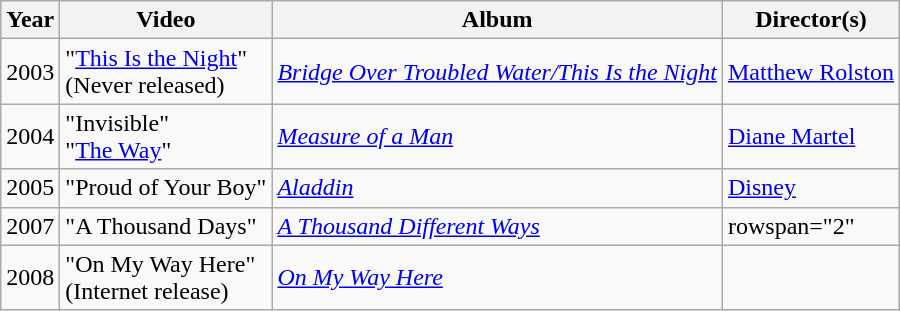<table class="wikitable">
<tr>
<th>Year</th>
<th>Video</th>
<th>Album</th>
<th>Director(s)</th>
</tr>
<tr>
<td>2003</td>
<td>"<a href='#'>This Is the Night</a>"<br>(Never released)</td>
<td><em><a href='#'>Bridge Over Troubled Water/This Is the Night</a></em></td>
<td><a href='#'>Matthew Rolston</a></td>
</tr>
<tr>
<td>2004</td>
<td>"Invisible"<br> "<a href='#'>The Way</a>"</td>
<td><em><a href='#'>Measure of a Man</a></em></td>
<td><a href='#'>Diane Martel</a></td>
</tr>
<tr>
<td>2005</td>
<td>"Proud of Your Boy"</td>
<td><em><a href='#'>Aladdin</a></em></td>
<td><a href='#'>Disney</a></td>
</tr>
<tr>
<td>2007</td>
<td>"A Thousand Days"</td>
<td><em><a href='#'>A Thousand Different Ways</a></em></td>
<td>rowspan="2" </td>
</tr>
<tr>
<td>2008</td>
<td>"On My Way Here"<br>(Internet release)</td>
<td><em><a href='#'>On My Way Here</a></em></td>
</tr>
</table>
